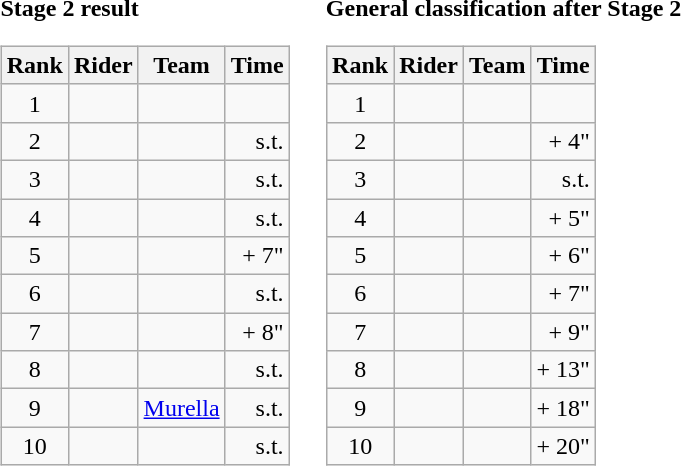<table>
<tr>
<td><strong>Stage 2 result</strong><br><table class="wikitable">
<tr>
<th scope="col">Rank</th>
<th scope="col">Rider</th>
<th scope="col">Team</th>
<th scope="col">Time</th>
</tr>
<tr>
<td style="text-align:center;">1</td>
<td></td>
<td></td>
<td style="text-align:right;"></td>
</tr>
<tr>
<td style="text-align:center;">2</td>
<td></td>
<td></td>
<td style="text-align:right;">s.t.</td>
</tr>
<tr>
<td style="text-align:center;">3</td>
<td></td>
<td></td>
<td style="text-align:right;">s.t.</td>
</tr>
<tr>
<td style="text-align:center;">4</td>
<td></td>
<td></td>
<td style="text-align:right;">s.t.</td>
</tr>
<tr>
<td style="text-align:center;">5</td>
<td></td>
<td></td>
<td style="text-align:right;">+ 7"</td>
</tr>
<tr>
<td style="text-align:center;">6</td>
<td></td>
<td></td>
<td style="text-align:right;">s.t.</td>
</tr>
<tr>
<td style="text-align:center;">7</td>
<td></td>
<td></td>
<td style="text-align:right;">+ 8"</td>
</tr>
<tr>
<td style="text-align:center;">8</td>
<td></td>
<td></td>
<td style="text-align:right;">s.t.</td>
</tr>
<tr>
<td style="text-align:center;">9</td>
<td></td>
<td><a href='#'>Murella</a></td>
<td style="text-align:right;">s.t.</td>
</tr>
<tr>
<td style="text-align:center;">10</td>
<td></td>
<td></td>
<td style="text-align:right;">s.t.</td>
</tr>
</table>
</td>
<td></td>
<td><strong>General classification after Stage 2</strong><br><table class="wikitable">
<tr>
<th scope="col">Rank</th>
<th scope="col">Rider</th>
<th scope="col">Team</th>
<th scope="col">Time</th>
</tr>
<tr>
<td style="text-align:center;">1</td>
<td></td>
<td></td>
<td style="text-align:right;"></td>
</tr>
<tr>
<td style="text-align:center;">2</td>
<td></td>
<td></td>
<td style="text-align:right;">+ 4"</td>
</tr>
<tr>
<td style="text-align:center;">3</td>
<td></td>
<td></td>
<td style="text-align:right;">s.t.</td>
</tr>
<tr>
<td style="text-align:center;">4</td>
<td></td>
<td></td>
<td style="text-align:right;">+ 5"</td>
</tr>
<tr>
<td style="text-align:center;">5</td>
<td></td>
<td></td>
<td style="text-align:right;">+ 6"</td>
</tr>
<tr>
<td style="text-align:center;">6</td>
<td></td>
<td></td>
<td style="text-align:right;">+ 7"</td>
</tr>
<tr>
<td style="text-align:center;">7</td>
<td></td>
<td></td>
<td style="text-align:right;">+ 9"</td>
</tr>
<tr>
<td style="text-align:center;">8</td>
<td></td>
<td></td>
<td style="text-align:right;">+ 13"</td>
</tr>
<tr>
<td style="text-align:center;">9</td>
<td></td>
<td></td>
<td style="text-align:right;">+ 18"</td>
</tr>
<tr>
<td style="text-align:center;">10</td>
<td></td>
<td></td>
<td style="text-align:right;">+ 20"</td>
</tr>
</table>
</td>
</tr>
</table>
